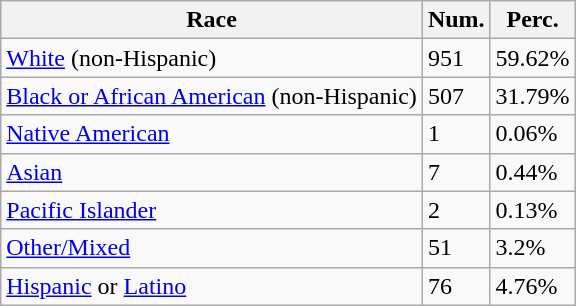<table class="wikitable">
<tr>
<th>Race</th>
<th>Num.</th>
<th>Perc.</th>
</tr>
<tr>
<td><a href='#'>White</a> (non-Hispanic)</td>
<td>951</td>
<td>59.62%</td>
</tr>
<tr>
<td><a href='#'>Black or African American</a> (non-Hispanic)</td>
<td>507</td>
<td>31.79%</td>
</tr>
<tr>
<td><a href='#'>Native American</a></td>
<td>1</td>
<td>0.06%</td>
</tr>
<tr>
<td><a href='#'>Asian</a></td>
<td>7</td>
<td>0.44%</td>
</tr>
<tr>
<td><a href='#'>Pacific Islander</a></td>
<td>2</td>
<td>0.13%</td>
</tr>
<tr>
<td><a href='#'>Other/Mixed</a></td>
<td>51</td>
<td>3.2%</td>
</tr>
<tr>
<td><a href='#'>Hispanic</a> or <a href='#'>Latino</a></td>
<td>76</td>
<td>4.76%</td>
</tr>
</table>
